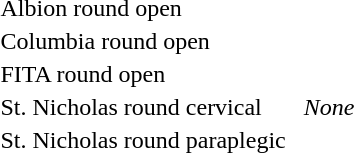<table>
<tr>
<td>Albion round open<br></td>
<td></td>
<td></td>
<td></td>
</tr>
<tr>
<td>Columbia round open<br></td>
<td></td>
<td></td>
<td></td>
</tr>
<tr>
<td>FITA round open<br></td>
<td></td>
<td></td>
<td></td>
</tr>
<tr>
<td>St. Nicholas round cervical<br></td>
<td></td>
<td></td>
<td align="center"><em>None</em></td>
</tr>
<tr>
<td>St. Nicholas round paraplegic<br></td>
<td></td>
<td></td>
<td></td>
</tr>
</table>
